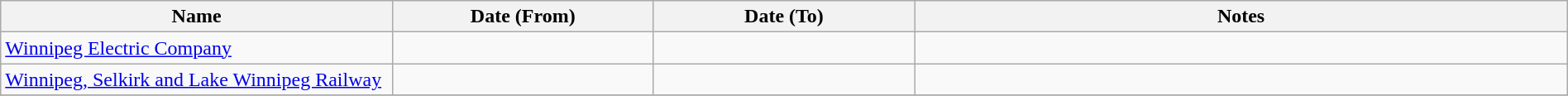<table class="wikitable sortable" width=100%>
<tr>
<th width=15%>Name</th>
<th width=10%>Date (From)</th>
<th width=10%>Date (To)</th>
<th class="unsortable" width=25%>Notes</th>
</tr>
<tr>
<td><a href='#'>Winnipeg Electric Company</a></td>
<td></td>
<td></td>
<td></td>
</tr>
<tr>
<td><a href='#'>Winnipeg, Selkirk and Lake Winnipeg Railway</a></td>
<td></td>
<td></td>
<td></td>
</tr>
<tr>
</tr>
</table>
